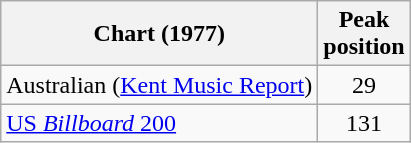<table class="wikitable">
<tr>
<th>Chart (1977)</th>
<th>Peak<br>position</th>
</tr>
<tr>
<td>Australian (<a href='#'>Kent Music Report</a>)</td>
<td align="center">29</td>
</tr>
<tr>
<td><a href='#'>US <em>Billboard</em> 200</a></td>
<td align="center">131</td>
</tr>
</table>
